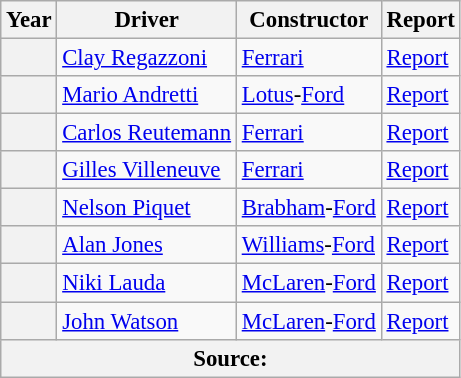<table class="wikitable" style="font-size: 95%;">
<tr>
<th>Year</th>
<th>Driver</th>
<th>Constructor</th>
<th>Report</th>
</tr>
<tr>
<th></th>
<td> <a href='#'>Clay Regazzoni</a></td>
<td><a href='#'>Ferrari</a></td>
<td><a href='#'>Report</a></td>
</tr>
<tr>
<th></th>
<td> <a href='#'>Mario Andretti</a></td>
<td><a href='#'>Lotus</a>-<a href='#'>Ford</a></td>
<td><a href='#'>Report</a></td>
</tr>
<tr>
<th></th>
<td> <a href='#'>Carlos Reutemann</a></td>
<td><a href='#'>Ferrari</a></td>
<td><a href='#'>Report</a></td>
</tr>
<tr>
<th></th>
<td> <a href='#'>Gilles Villeneuve</a></td>
<td><a href='#'>Ferrari</a></td>
<td><a href='#'>Report</a></td>
</tr>
<tr>
<th></th>
<td> <a href='#'>Nelson Piquet</a></td>
<td><a href='#'>Brabham</a>-<a href='#'>Ford</a></td>
<td><a href='#'>Report</a></td>
</tr>
<tr>
<th></th>
<td> <a href='#'>Alan Jones</a></td>
<td><a href='#'>Williams</a>-<a href='#'>Ford</a></td>
<td><a href='#'>Report</a></td>
</tr>
<tr>
<th></th>
<td> <a href='#'>Niki Lauda</a></td>
<td><a href='#'>McLaren</a>-<a href='#'>Ford</a></td>
<td><a href='#'>Report</a></td>
</tr>
<tr>
<th></th>
<td> <a href='#'>John Watson</a></td>
<td><a href='#'>McLaren</a>-<a href='#'>Ford</a></td>
<td><a href='#'>Report</a></td>
</tr>
<tr>
<th colspan=4>Source:</th>
</tr>
</table>
